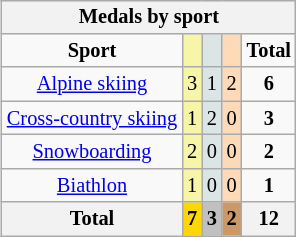<table class="wikitable" style="font-size:85%; float:right">
<tr style="background:#efefef;">
<th colspan=5><strong>Medals by sport</strong></th>
</tr>
<tr align=center>
<td><strong>Sport</strong></td>
<td bgcolor=#f7f6a8></td>
<td bgcolor=#dce5e5></td>
<td bgcolor=#ffdab9></td>
<td><strong>Total</strong></td>
</tr>
<tr align=center>
<td><a href='#'>Alpine skiing</a></td>
<td style="background:#F7F6A8;">3</td>
<td style="background:#DCE5E5;">1</td>
<td style="background:#FFDAB9;">2</td>
<td><strong>6</strong></td>
</tr>
<tr align=center>
<td><a href='#'>Cross-country skiing</a></td>
<td style="background:#F7F6A8;">1</td>
<td style="background:#DCE5E5;">2</td>
<td style="background:#FFDAB9;">0</td>
<td><strong>3</strong></td>
</tr>
<tr align=center>
<td><a href='#'>Snowboarding</a></td>
<td style="background:#F7F6A8;">2</td>
<td style="background:#DCE5E5;">0</td>
<td style="background:#FFDAB9;">0</td>
<td><strong>2</strong></td>
</tr>
<tr align=center>
<td><a href='#'>Biathlon</a></td>
<td style="background:#F7F6A8;">1</td>
<td style="background:#DCE5E5;">0</td>
<td style="background:#FFDAB9;">0</td>
<td><strong>1</strong></td>
</tr>
<tr align=center>
<th><strong>Total</strong></th>
<th style="background:gold;"><strong>7</strong></th>
<th style="background:silver;"><strong>3</strong></th>
<th style="background:#c96;"><strong>2</strong></th>
<th><strong>12</strong></th>
</tr>
</table>
